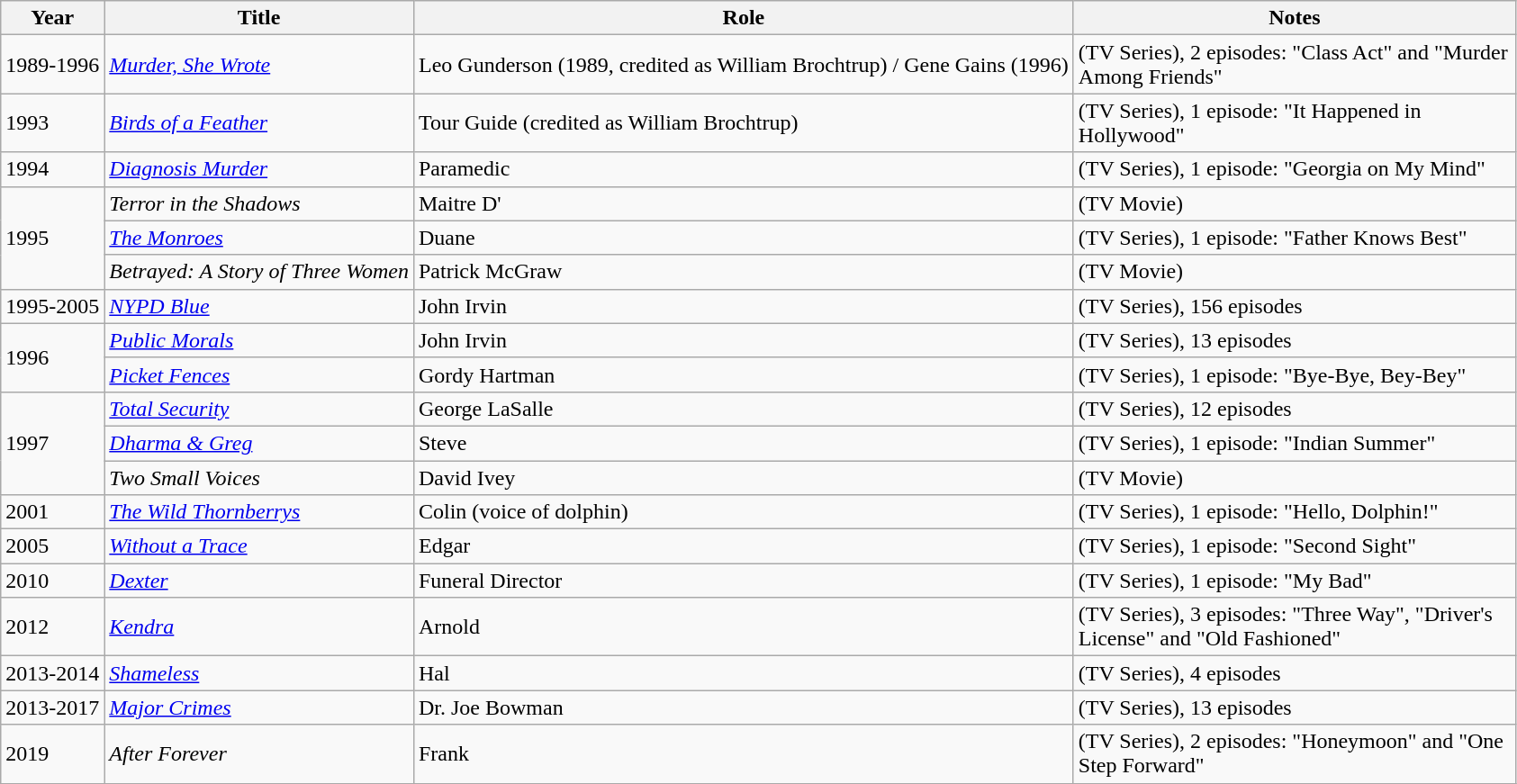<table class="wikitable sortable">
<tr>
<th>Year</th>
<th>Title</th>
<th>Role</th>
<th class="unsortable" style="width:20em;">Notes</th>
</tr>
<tr>
<td>1989-1996</td>
<td><em><a href='#'>Murder, She Wrote</a></em></td>
<td>Leo Gunderson (1989, credited as William Brochtrup) / Gene Gains (1996)</td>
<td>(TV Series), 2 episodes: "Class Act" and "Murder Among Friends"</td>
</tr>
<tr>
<td>1993</td>
<td><em><a href='#'>Birds of a Feather</a></em></td>
<td>Tour Guide (credited as William Brochtrup)</td>
<td>(TV Series), 1 episode: "It Happened in Hollywood"</td>
</tr>
<tr>
<td>1994</td>
<td><em><a href='#'>Diagnosis Murder</a></em></td>
<td>Paramedic</td>
<td>(TV Series), 1 episode: "Georgia on My Mind"</td>
</tr>
<tr>
<td rowspan="3">1995</td>
<td><em>Terror in the Shadows</em></td>
<td>Maitre D'</td>
<td>(TV Movie)</td>
</tr>
<tr>
<td><em><a href='#'>The Monroes</a></em></td>
<td>Duane</td>
<td>(TV Series), 1 episode: "Father Knows Best"</td>
</tr>
<tr>
<td><em>Betrayed: A Story of Three Women</em></td>
<td>Patrick McGraw</td>
<td>(TV Movie)</td>
</tr>
<tr>
<td>1995-2005</td>
<td><em><a href='#'>NYPD Blue</a></em></td>
<td>John Irvin</td>
<td>(TV Series), 156 episodes</td>
</tr>
<tr>
<td rowspan="2">1996</td>
<td><em><a href='#'>Public Morals</a></em></td>
<td>John Irvin</td>
<td>(TV Series), 13 episodes</td>
</tr>
<tr>
<td><em><a href='#'>Picket Fences</a></em></td>
<td>Gordy Hartman</td>
<td>(TV Series), 1 episode: "Bye-Bye, Bey-Bey"</td>
</tr>
<tr>
<td rowspan="3">1997</td>
<td><em><a href='#'>Total Security</a></em></td>
<td>George LaSalle</td>
<td>(TV Series), 12 episodes</td>
</tr>
<tr>
<td><em><a href='#'>Dharma & Greg</a></em></td>
<td>Steve</td>
<td>(TV Series), 1 episode: "Indian Summer"</td>
</tr>
<tr>
<td><em>Two Small Voices</em></td>
<td>David Ivey</td>
<td>(TV Movie)</td>
</tr>
<tr>
<td>2001</td>
<td><em><a href='#'>The Wild Thornberrys</a></em></td>
<td>Colin (voice of dolphin)</td>
<td>(TV Series), 1 episode: "Hello, Dolphin!"</td>
</tr>
<tr>
<td>2005</td>
<td><em><a href='#'>Without a Trace</a></em></td>
<td>Edgar</td>
<td>(TV Series), 1 episode: "Second Sight"</td>
</tr>
<tr>
<td>2010</td>
<td><em><a href='#'>Dexter</a></em></td>
<td>Funeral Director</td>
<td>(TV Series), 1 episode: "My Bad"</td>
</tr>
<tr>
<td>2012</td>
<td><em><a href='#'>Kendra</a></em></td>
<td>Arnold</td>
<td>(TV Series), 3 episodes: "Three Way", "Driver's License" and "Old Fashioned"</td>
</tr>
<tr>
<td>2013-2014</td>
<td><em><a href='#'>Shameless</a></em></td>
<td>Hal</td>
<td>(TV Series), 4 episodes</td>
</tr>
<tr>
<td>2013-2017</td>
<td><em><a href='#'>Major Crimes</a></em></td>
<td>Dr. Joe Bowman</td>
<td>(TV Series), 13 episodes</td>
</tr>
<tr>
<td>2019</td>
<td><em>After Forever</em></td>
<td>Frank</td>
<td>(TV Series), 2 episodes: "Honeymoon" and "One Step Forward"</td>
</tr>
<tr>
</tr>
</table>
